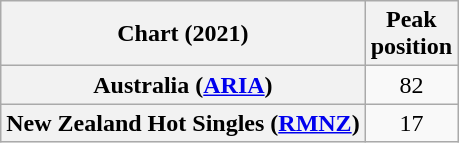<table class="wikitable sortable plainrowheaders" style="text-align:center">
<tr>
<th scope="col">Chart (2021)</th>
<th scope="col">Peak<br>position</th>
</tr>
<tr>
<th scope="row">Australia (<a href='#'>ARIA</a>)</th>
<td>82</td>
</tr>
<tr>
<th scope="row">New Zealand Hot Singles (<a href='#'>RMNZ</a>)</th>
<td>17</td>
</tr>
</table>
